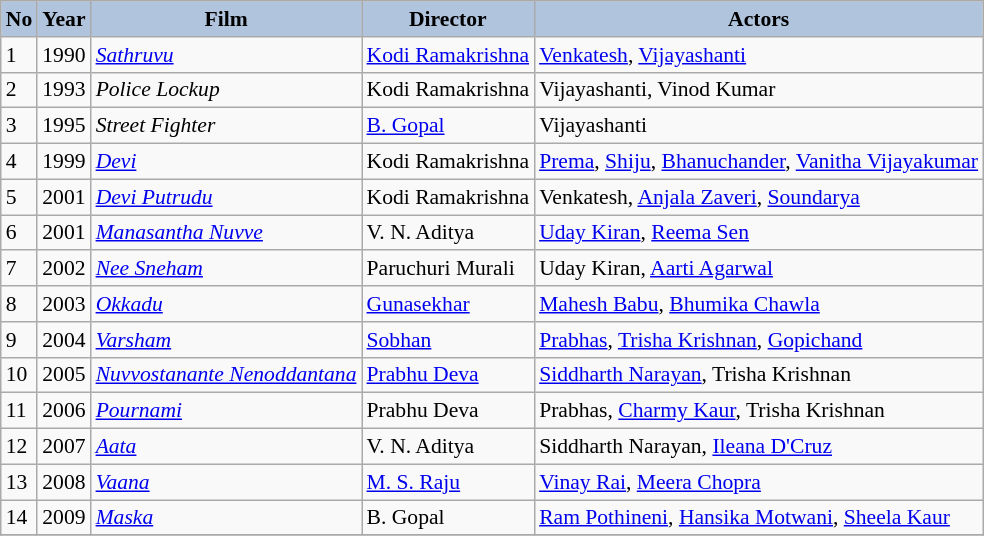<table class="wikitable sortable" style="font-size:90%">
<tr style="text-align:center;">
<th style="text-align:center; background:#b0c4de;">No</th>
<th style="text-align:center; background:#b0c4de;">Year</th>
<th style="text-align:center; background:#b0c4de;">Film</th>
<th style="text-align:center; background:#b0c4de;">Director</th>
<th style="text-align:center; background:#b0c4de;">Actors</th>
</tr>
<tr>
<td>1</td>
<td>1990</td>
<td><em><a href='#'>Sathruvu</a></em></td>
<td><a href='#'>Kodi Ramakrishna</a></td>
<td><a href='#'>Venkatesh</a>, <a href='#'>Vijayashanti</a></td>
</tr>
<tr>
<td>2</td>
<td>1993</td>
<td><em>Police Lockup</em></td>
<td>Kodi Ramakrishna</td>
<td>Vijayashanti, Vinod Kumar</td>
</tr>
<tr>
<td>3</td>
<td>1995</td>
<td><em>Street Fighter</em></td>
<td><a href='#'>B. Gopal</a></td>
<td>Vijayashanti</td>
</tr>
<tr>
<td>4</td>
<td>1999</td>
<td><em><a href='#'>Devi</a></em></td>
<td>Kodi Ramakrishna</td>
<td><a href='#'>Prema</a>, <a href='#'>Shiju</a>, <a href='#'>Bhanuchander</a>, <a href='#'>Vanitha Vijayakumar</a></td>
</tr>
<tr>
<td>5</td>
<td>2001</td>
<td><em><a href='#'>Devi Putrudu</a></em></td>
<td>Kodi Ramakrishna</td>
<td>Venkatesh, <a href='#'>Anjala Zaveri</a>, <a href='#'>Soundarya</a></td>
</tr>
<tr>
<td>6</td>
<td>2001</td>
<td><em><a href='#'>Manasantha Nuvve</a></em></td>
<td>V. N. Aditya</td>
<td><a href='#'>Uday Kiran</a>, <a href='#'>Reema Sen</a></td>
</tr>
<tr>
<td>7</td>
<td>2002</td>
<td><em><a href='#'>Nee Sneham</a></em></td>
<td>Paruchuri Murali</td>
<td>Uday Kiran, <a href='#'>Aarti Agarwal</a></td>
</tr>
<tr>
<td>8</td>
<td>2003</td>
<td><em><a href='#'>Okkadu</a></em></td>
<td><a href='#'>Gunasekhar</a></td>
<td><a href='#'>Mahesh Babu</a>, <a href='#'>Bhumika Chawla</a></td>
</tr>
<tr>
<td>9</td>
<td>2004</td>
<td><em><a href='#'>Varsham</a></em></td>
<td><a href='#'>Sobhan</a></td>
<td><a href='#'>Prabhas</a>, <a href='#'>Trisha Krishnan</a>, <a href='#'>Gopichand</a></td>
</tr>
<tr>
<td>10</td>
<td>2005</td>
<td><em><a href='#'>Nuvvostanante Nenoddantana</a></em></td>
<td><a href='#'>Prabhu Deva</a></td>
<td><a href='#'>Siddharth Narayan</a>, Trisha Krishnan</td>
</tr>
<tr>
<td>11</td>
<td>2006</td>
<td><em><a href='#'>Pournami</a></em></td>
<td>Prabhu Deva</td>
<td>Prabhas, <a href='#'>Charmy Kaur</a>, Trisha Krishnan</td>
</tr>
<tr>
<td>12</td>
<td>2007</td>
<td><em><a href='#'>Aata</a></em></td>
<td>V. N. Aditya</td>
<td>Siddharth Narayan, <a href='#'>Ileana D'Cruz</a></td>
</tr>
<tr>
<td>13</td>
<td>2008</td>
<td><em><a href='#'>Vaana</a></em></td>
<td><a href='#'>M. S. Raju</a></td>
<td><a href='#'>Vinay Rai</a>, <a href='#'>Meera Chopra</a></td>
</tr>
<tr>
<td>14</td>
<td>2009</td>
<td><em><a href='#'>Maska</a></em></td>
<td>B. Gopal</td>
<td><a href='#'>Ram Pothineni</a>, <a href='#'>Hansika Motwani</a>, <a href='#'>Sheela Kaur</a></td>
</tr>
<tr>
</tr>
</table>
